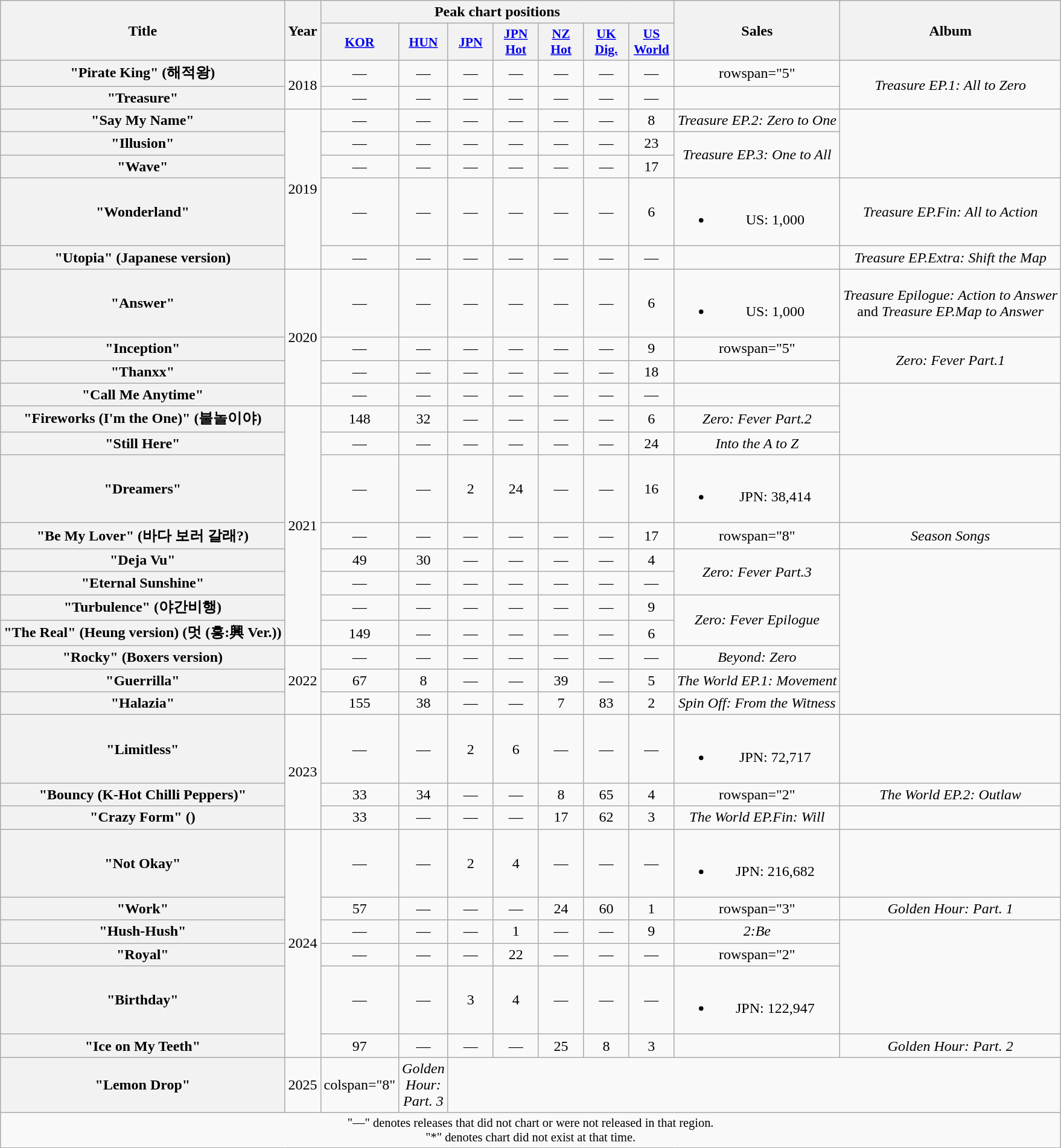<table class="wikitable plainrowheaders" style="text-align:center;">
<tr>
<th scope="col" rowspan="2">Title</th>
<th scope="col" rowspan="2">Year</th>
<th scope="col" colspan="7">Peak chart positions</th>
<th scope="col" rowspan="2">Sales</th>
<th scope="col" rowspan="2">Album</th>
</tr>
<tr>
<th scope="col" style="width:3em;font-size:90%;"><a href='#'>KOR</a><br></th>
<th scope="col" style="width:3em;font-size:90%;"><a href='#'>HUN</a><br></th>
<th scope="col" style="width:3em;font-size:90%;"><a href='#'>JPN</a><br></th>
<th scope="col" style="width:3em;font-size:90%;"><a href='#'>JPN<br>Hot</a><br></th>
<th scope="col" style="width:3em;font-size:90%;"><a href='#'>NZ<br>Hot</a><br></th>
<th scope="col" style="width:3em;font-size:90%;"><a href='#'>UK<br>Dig.</a><br></th>
<th scope="col" style="width:3em;font-size:90%;"><a href='#'>US<br>World</a><br></th>
</tr>
<tr>
<th scope="row">"Pirate King" (해적왕)</th>
<td rowspan="2">2018</td>
<td>—</td>
<td>—</td>
<td>—</td>
<td>—</td>
<td>—</td>
<td>—</td>
<td>—</td>
<td>rowspan="5" </td>
<td rowspan="2"><em>Treasure EP.1: All to Zero</em></td>
</tr>
<tr>
<th scope="row">"Treasure"</th>
<td>—</td>
<td>—</td>
<td>—</td>
<td>—</td>
<td>—</td>
<td>—</td>
<td>—</td>
</tr>
<tr>
<th scope="row">"Say My Name"</th>
<td rowspan="5">2019</td>
<td>—</td>
<td>—</td>
<td>—</td>
<td>—</td>
<td>—</td>
<td>—</td>
<td>8</td>
<td><em>Treasure EP.2: Zero to One</em></td>
</tr>
<tr>
<th scope="row">"Illusion"</th>
<td>—</td>
<td>—</td>
<td>—</td>
<td>—</td>
<td>—</td>
<td>—</td>
<td>23</td>
<td rowspan="2"><em>Treasure EP.3: One to All</em></td>
</tr>
<tr>
<th scope="row">"Wave"</th>
<td>—</td>
<td>—</td>
<td>—</td>
<td>—</td>
<td>—</td>
<td>—</td>
<td>17</td>
</tr>
<tr>
<th scope="row">"Wonderland"</th>
<td>—</td>
<td>—</td>
<td>—</td>
<td>—</td>
<td>—</td>
<td>—</td>
<td>6</td>
<td><br><ul><li>US: 1,000</li></ul></td>
<td><em>Treasure EP.Fin: All to Action</em></td>
</tr>
<tr>
<th scope="row">"Utopia" (Japanese version)</th>
<td>—</td>
<td>—</td>
<td>—</td>
<td>—</td>
<td>—</td>
<td>—</td>
<td>—</td>
<td></td>
<td><em>Treasure EP.Extra: Shift the Map</em></td>
</tr>
<tr>
<th scope="row">"Answer"</th>
<td rowspan="4">2020</td>
<td>—</td>
<td>—</td>
<td>—</td>
<td>—</td>
<td>—</td>
<td>—</td>
<td>6</td>
<td><br><ul><li>US: 1,000</li></ul></td>
<td><em>Treasure Epilogue: Action to Answer</em><br>and <em>Treasure EP.Map to Answer</em></td>
</tr>
<tr>
<th scope="row">"Inception"</th>
<td>—</td>
<td>—</td>
<td>—</td>
<td>—</td>
<td>—</td>
<td>—</td>
<td>9</td>
<td>rowspan="5" </td>
<td rowspan="2"><em>Zero: Fever Part.1</em></td>
</tr>
<tr>
<th scope="row">"Thanxx"</th>
<td>—</td>
<td>—</td>
<td>—</td>
<td>—</td>
<td>—</td>
<td>—</td>
<td>18</td>
</tr>
<tr>
<th scope="row">"Call Me Anytime"<br></th>
<td>—</td>
<td>—</td>
<td>—</td>
<td>—</td>
<td>—</td>
<td>—</td>
<td>—</td>
<td></td>
</tr>
<tr>
<th scope="row">"Fireworks (I'm the One)" (불놀이야)</th>
<td rowspan="8">2021</td>
<td>148</td>
<td>32</td>
<td>—</td>
<td>—</td>
<td>—</td>
<td>—</td>
<td>6</td>
<td><em>Zero: Fever Part.2</em></td>
</tr>
<tr>
<th scope="row">"Still Here"</th>
<td>—</td>
<td>—</td>
<td>—</td>
<td>—</td>
<td>—</td>
<td>—</td>
<td>24</td>
<td><em>Into the A to Z</em></td>
</tr>
<tr>
<th scope="row">"Dreamers"</th>
<td>—</td>
<td>—</td>
<td>2</td>
<td>24</td>
<td>—</td>
<td>—</td>
<td>16</td>
<td><br><ul><li>JPN: 38,414 </li></ul></td>
<td></td>
</tr>
<tr>
<th scope="row">"Be My Lover" (바다 보러 갈래?)<br></th>
<td>—</td>
<td>—</td>
<td>—</td>
<td>—</td>
<td>—</td>
<td>—</td>
<td>17</td>
<td>rowspan="8" </td>
<td><em>Season Songs</em></td>
</tr>
<tr>
<th scope="row">"Deja Vu"</th>
<td>49</td>
<td>30</td>
<td>—</td>
<td>—</td>
<td>—</td>
<td>—</td>
<td>4</td>
<td rowspan="2"><em>Zero: Fever Part.3</em></td>
</tr>
<tr>
<th scope="row">"Eternal Sunshine"</th>
<td>—</td>
<td>—</td>
<td>—</td>
<td>—</td>
<td>—</td>
<td>—</td>
<td>—</td>
</tr>
<tr>
<th scope="row">"Turbulence" (야간비행)</th>
<td>—</td>
<td>—</td>
<td>—</td>
<td>—</td>
<td>—</td>
<td>—</td>
<td>9</td>
<td rowspan="2"><em>Zero: Fever Epilogue</em></td>
</tr>
<tr>
<th scope="row">"The Real" (Heung version) (멋 (흥:興 Ver.))</th>
<td>149</td>
<td>—</td>
<td>—</td>
<td>—</td>
<td>—</td>
<td>—</td>
<td>6</td>
</tr>
<tr>
<th scope="row">"Rocky"  (Boxers version)</th>
<td rowspan="3">2022</td>
<td>—</td>
<td>—</td>
<td>—</td>
<td>—</td>
<td>—</td>
<td>—</td>
<td>—</td>
<td><em>Beyond: Zero</em></td>
</tr>
<tr>
<th scope="row">"Guerrilla"</th>
<td>67</td>
<td>8</td>
<td>—</td>
<td>—</td>
<td>39</td>
<td>—</td>
<td>5</td>
<td><em>The World EP.1: Movement</em></td>
</tr>
<tr>
<th scope="row">"Halazia"</th>
<td>155</td>
<td>38</td>
<td>—</td>
<td>—</td>
<td>7</td>
<td>83</td>
<td>2</td>
<td><em>Spin Off: From the Witness</em></td>
</tr>
<tr>
<th scope="row">"Limitless"</th>
<td rowspan="3">2023</td>
<td>—</td>
<td>—</td>
<td>2</td>
<td>6</td>
<td>—</td>
<td>—</td>
<td>—</td>
<td><br><ul><li>JPN: 72,717 </li></ul></td>
<td></td>
</tr>
<tr>
<th scope="row">"Bouncy (K-Hot Chilli Peppers)"</th>
<td>33</td>
<td>34</td>
<td>—</td>
<td>—</td>
<td>8</td>
<td>65</td>
<td>4</td>
<td>rowspan="2" </td>
<td><em>The World EP.2: Outlaw</em></td>
</tr>
<tr>
<th scope="row">"Crazy Form" ()</th>
<td>33</td>
<td>—</td>
<td>—</td>
<td>—</td>
<td>17</td>
<td>62</td>
<td>3</td>
<td><em>The World EP.Fin: Will</em></td>
</tr>
<tr>
<th scope="row">"Not Okay"</th>
<td rowspan="6">2024</td>
<td>—</td>
<td>—</td>
<td>2</td>
<td>4</td>
<td>—</td>
<td>—</td>
<td>—</td>
<td><br><ul><li>JPN: 216,682 </li></ul></td>
<td></td>
</tr>
<tr>
<th scope="row">"Work"</th>
<td>57</td>
<td>—</td>
<td>—</td>
<td>—</td>
<td>24</td>
<td>60</td>
<td>1</td>
<td>rowspan="3" </td>
<td><em>Golden Hour: Part. 1</em></td>
</tr>
<tr>
<th scope="row">"Hush-Hush"<br></th>
<td>—</td>
<td>—</td>
<td>—</td>
<td>1</td>
<td>—</td>
<td>—</td>
<td>9</td>
<td><em>2:Be</em></td>
</tr>
<tr>
<th scope="row">"Royal"<br></th>
<td>—</td>
<td>—</td>
<td>—</td>
<td>22</td>
<td>—</td>
<td>—</td>
<td>—</td>
<td>rowspan="2" </td>
</tr>
<tr>
<th scope="row">"Birthday"</th>
<td>—</td>
<td>—</td>
<td>3</td>
<td>4</td>
<td>—</td>
<td>—</td>
<td>—</td>
<td><br><ul><li>JPN: 122,947 </li></ul></td>
</tr>
<tr>
<th scope="row">"Ice on My Teeth"</th>
<td>97</td>
<td>—</td>
<td>—</td>
<td>—</td>
<td>25</td>
<td>8</td>
<td>3</td>
<td></td>
<td><em>Golden Hour: Part. 2</em></td>
</tr>
<tr>
<th scope="row">"Lemon Drop"</th>
<td rowspan="1">2025</td>
<td>colspan="8" </td>
<td><em>Golden Hour: Part. 3</em></td>
</tr>
<tr>
<td colspan="11" style="font-size:85%;">"—" denotes releases that did not chart or were not released in that region.<br>"*" denotes chart did not exist at that time.</td>
</tr>
</table>
